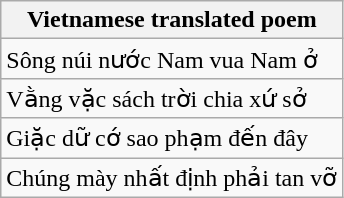<table class="wikitable">
<tr>
<th>Vietnamese translated poem</th>
</tr>
<tr>
<td>Sông núi nước Nam vua Nam ở</td>
</tr>
<tr>
<td>Vằng vặc sách trời chia xứ sở</td>
</tr>
<tr>
<td>Giặc dữ cớ sao phạm đến đây</td>
</tr>
<tr>
<td>Chúng mày nhất định phải tan vỡ</td>
</tr>
</table>
